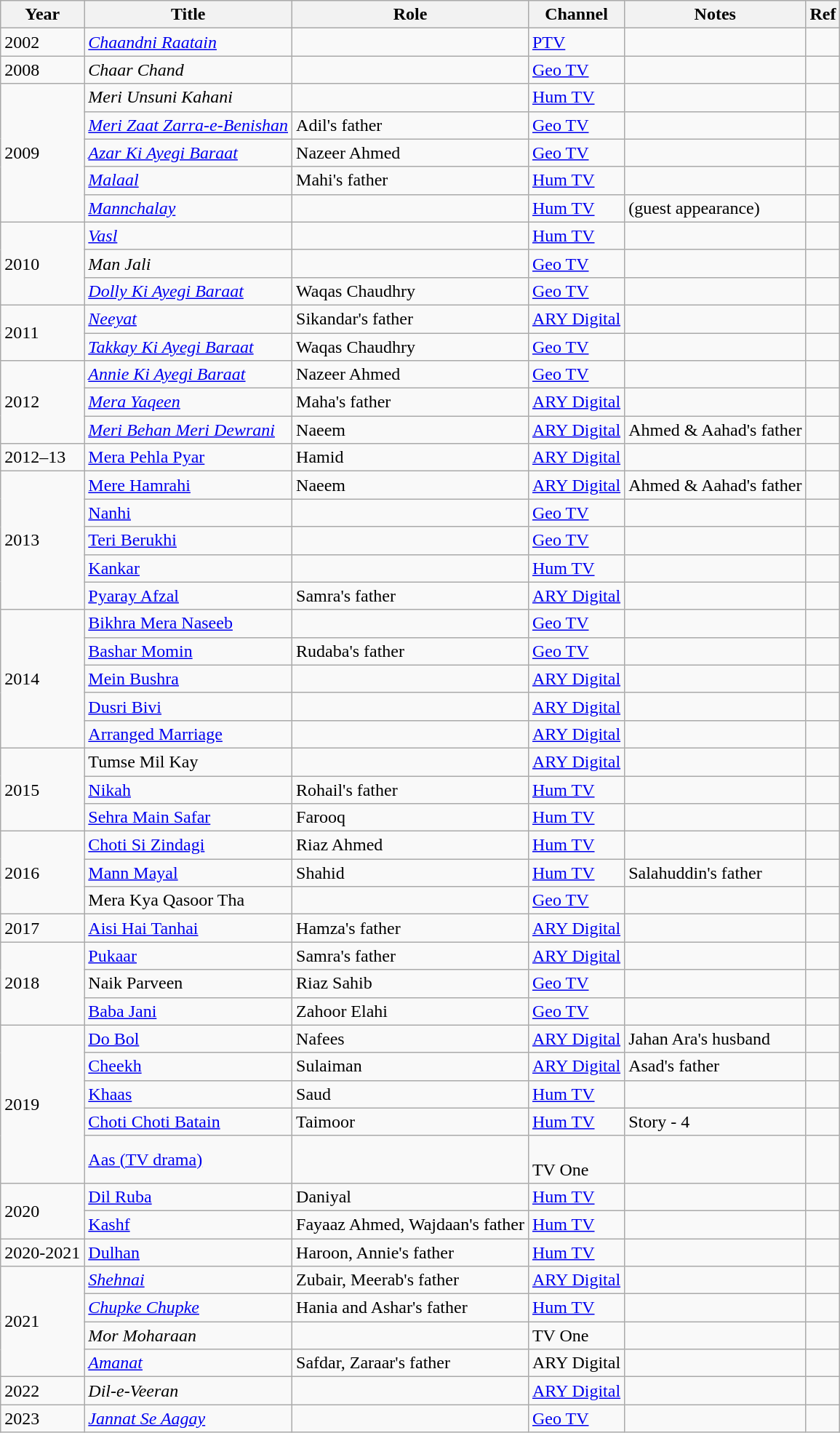<table class="wikitable">
<tr>
<th>Year</th>
<th>Title</th>
<th>Role</th>
<th>Channel</th>
<th>Notes</th>
<th>Ref</th>
</tr>
<tr>
<td>2002</td>
<td><em><a href='#'>Chaandni Raatain</a></em></td>
<td></td>
<td><a href='#'>PTV</a></td>
<td></td>
<td></td>
</tr>
<tr>
<td>2008</td>
<td><em>Chaar Chand</em></td>
<td></td>
<td><a href='#'>Geo TV</a></td>
<td></td>
<td></td>
</tr>
<tr>
<td rowspan="5">2009</td>
<td><em>Meri Unsuni Kahani</em></td>
<td></td>
<td><a href='#'>Hum TV</a></td>
<td></td>
<td></td>
</tr>
<tr>
<td><em><a href='#'>Meri Zaat Zarra-e-Benishan</a></em></td>
<td>Adil's father</td>
<td><a href='#'>Geo TV</a></td>
<td></td>
<td></td>
</tr>
<tr>
<td><em><a href='#'>Azar Ki Ayegi Baraat</a></em></td>
<td>Nazeer Ahmed</td>
<td><a href='#'>Geo TV</a></td>
<td></td>
<td></td>
</tr>
<tr>
<td><em><a href='#'>Malaal</a></em></td>
<td>Mahi's father</td>
<td><a href='#'>Hum TV</a></td>
<td></td>
<td></td>
</tr>
<tr>
<td><em><a href='#'>Mannchalay</a></em></td>
<td></td>
<td><a href='#'>Hum TV</a></td>
<td>(guest appearance)</td>
<td></td>
</tr>
<tr>
<td rowspan="3">2010</td>
<td><em><a href='#'>Vasl</a></em></td>
<td></td>
<td><a href='#'>Hum TV</a></td>
<td></td>
<td></td>
</tr>
<tr>
<td><em>Man Jali</em></td>
<td></td>
<td><a href='#'>Geo TV</a></td>
<td></td>
<td></td>
</tr>
<tr>
<td><em><a href='#'>Dolly Ki Ayegi Baraat</a></em></td>
<td>Waqas Chaudhry</td>
<td><a href='#'>Geo TV</a></td>
<td></td>
<td></td>
</tr>
<tr>
<td rowspan="2">2011</td>
<td><em><a href='#'>Neeyat</a></em></td>
<td>Sikandar's father</td>
<td><a href='#'>ARY Digital</a></td>
<td></td>
<td></td>
</tr>
<tr>
<td><em><a href='#'>Takkay Ki Ayegi Baraat</a></em></td>
<td>Waqas Chaudhry</td>
<td><a href='#'>Geo TV</a></td>
<td></td>
<td></td>
</tr>
<tr>
<td rowspan="3">2012</td>
<td><em><a href='#'>Annie Ki Ayegi Baraat</a></em></td>
<td>Nazeer Ahmed</td>
<td><a href='#'>Geo TV</a></td>
<td></td>
<td></td>
</tr>
<tr>
<td><em><a href='#'>Mera Yaqeen</a></em></td>
<td>Maha's father</td>
<td><a href='#'>ARY Digital</a></td>
<td></td>
<td></td>
</tr>
<tr>
<td><em><a href='#'>Meri Behan Meri Dewrani</a><strong></td>
<td>Naeem</td>
<td><a href='#'>ARY Digital</a></td>
<td>Ahmed & Aahad's father</td>
<td></td>
</tr>
<tr>
<td>2012–13</td>
<td></em><a href='#'>Mera Pehla Pyar</a><em></td>
<td>Hamid</td>
<td><a href='#'>ARY Digital</a></td>
<td></td>
<td></td>
</tr>
<tr>
<td rowspan="5">2013</td>
<td></em><a href='#'>Mere Hamrahi</a><em></td>
<td>Naeem</td>
<td><a href='#'>ARY Digital</a></td>
<td>Ahmed & Aahad's father</td>
<td></td>
</tr>
<tr>
<td></em><a href='#'>Nanhi</a><em></td>
<td></td>
<td><a href='#'>Geo TV</a></td>
<td></td>
<td></td>
</tr>
<tr>
<td></em><a href='#'>Teri Berukhi</a><em></td>
<td></td>
<td><a href='#'>Geo TV</a></td>
<td></td>
<td></td>
</tr>
<tr>
<td></em><a href='#'>Kankar</a><em></td>
<td></td>
<td><a href='#'>Hum TV</a></td>
<td></td>
<td></td>
</tr>
<tr>
<td></em><a href='#'>Pyaray Afzal</a><em></td>
<td>Samra's father</td>
<td><a href='#'>ARY Digital</a></td>
<td></td>
<td></td>
</tr>
<tr>
<td rowspan="5">2014</td>
<td></em><a href='#'>Bikhra Mera Naseeb</a><em></td>
<td></td>
<td><a href='#'>Geo TV</a></td>
<td></td>
<td></td>
</tr>
<tr>
<td></em><a href='#'>Bashar Momin</a><em></td>
<td>Rudaba's father</td>
<td><a href='#'>Geo TV</a></td>
<td></td>
<td></td>
</tr>
<tr>
<td></em><a href='#'>Mein Bushra</a><em></td>
<td></td>
<td><a href='#'>ARY Digital</a></td>
<td></td>
<td></td>
</tr>
<tr>
<td></em><a href='#'>Dusri Bivi</a><em></td>
<td></td>
<td><a href='#'>ARY Digital</a></td>
<td></td>
<td></td>
</tr>
<tr>
<td></em><a href='#'>Arranged Marriage</a><em></td>
<td></td>
<td><a href='#'>ARY Digital</a></td>
<td></td>
<td></td>
</tr>
<tr>
<td rowspan="3">2015</td>
<td></em>Tumse Mil Kay<em></td>
<td></td>
<td><a href='#'>ARY Digital</a></td>
<td></td>
<td></td>
</tr>
<tr>
<td></em><a href='#'>Nikah</a><em></td>
<td>Rohail's father</td>
<td><a href='#'>Hum TV</a></td>
<td></td>
<td></td>
</tr>
<tr>
<td></em><a href='#'>Sehra Main Safar</a><em></td>
<td>Farooq</td>
<td><a href='#'>Hum TV</a></td>
<td></td>
<td></td>
</tr>
<tr>
<td rowspan="3">2016</td>
<td></em><a href='#'>Choti Si Zindagi</a><em></td>
<td>Riaz Ahmed</td>
<td><a href='#'>Hum TV</a></td>
<td></td>
<td></td>
</tr>
<tr>
<td></em><a href='#'>Mann Mayal</a><em></td>
<td>Shahid</td>
<td><a href='#'>Hum TV</a></td>
<td>Salahuddin's father</td>
<td></td>
</tr>
<tr>
<td></em>Mera Kya Qasoor Tha<em></td>
<td></td>
<td><a href='#'>Geo TV</a></td>
<td></td>
<td></td>
</tr>
<tr>
<td>2017</td>
<td></em><a href='#'>Aisi Hai Tanhai</a><em></td>
<td>Hamza's father</td>
<td><a href='#'>ARY Digital</a></td>
<td></td>
<td></td>
</tr>
<tr>
<td rowspan="3">2018</td>
<td></em><a href='#'>Pukaar</a><em></td>
<td>Samra's father</td>
<td><a href='#'>ARY Digital</a></td>
<td></td>
<td></td>
</tr>
<tr>
<td></em>Naik Parveen<em></td>
<td>Riaz Sahib</td>
<td><a href='#'>Geo TV</a></td>
<td></td>
<td></td>
</tr>
<tr>
<td></em><a href='#'>Baba Jani</a><em></td>
<td>Zahoor Elahi</td>
<td><a href='#'>Geo TV</a></td>
<td></td>
<td></td>
</tr>
<tr>
<td rowspan="5">2019</td>
<td></em><a href='#'>Do Bol</a><em></td>
<td>Nafees</td>
<td><a href='#'>ARY Digital</a></td>
<td>Jahan Ara's husband</td>
<td></td>
</tr>
<tr>
<td></em><a href='#'>Cheekh</a><em></td>
<td>Sulaiman</td>
<td><a href='#'>ARY Digital</a></td>
<td>Asad's father</td>
<td></td>
</tr>
<tr>
<td></em><a href='#'>Khaas</a><em></td>
<td>Saud</td>
<td><a href='#'>Hum TV</a></td>
<td></td>
<td></td>
</tr>
<tr>
<td></em><a href='#'>Choti Choti Batain</a><em></td>
<td>Taimoor</td>
<td><a href='#'>Hum TV</a></td>
<td>Story - 4</td>
<td></td>
</tr>
<tr>
<td></em><a href='#'>Aas (TV drama)</a><em></td>
<td></td>
<td><br>TV One</td>
<td></td>
<td></td>
</tr>
<tr>
<td rowspan="2">2020</td>
<td></em><a href='#'>Dil Ruba</a><em></td>
<td>Daniyal</td>
<td><a href='#'>Hum TV</a></td>
<td></td>
<td></td>
</tr>
<tr>
<td></em><a href='#'>Kashf</a><em></td>
<td>Fayaaz Ahmed, Wajdaan's father</td>
<td><a href='#'>Hum TV</a></td>
<td></td>
<td></td>
</tr>
<tr>
<td>2020-2021</td>
<td></em><a href='#'>Dulhan</a></td>
<td>Haroon, Annie's father</td>
<td><a href='#'>Hum TV</a></td>
<td></td>
<td></td>
</tr>
<tr>
<td rowspan="4">2021</td>
<td><em><a href='#'>Shehnai</a></em></td>
<td>Zubair, Meerab's father</td>
<td><a href='#'>ARY Digital</a></td>
<td></td>
<td></td>
</tr>
<tr>
<td><em><a href='#'>Chupke Chupke</a></em></td>
<td>Hania and Ashar's father</td>
<td><a href='#'>Hum TV</a></td>
<td></td>
<td></td>
</tr>
<tr>
<td><em>Mor Moharaan</em></td>
<td></td>
<td>TV One</td>
<td></td>
<td></td>
</tr>
<tr>
<td><em><a href='#'>Amanat</a></em></td>
<td>Safdar, Zaraar's father</td>
<td>ARY Digital</td>
<td></td>
<td></td>
</tr>
<tr>
<td>2022</td>
<td><em>Dil-e-Veeran</em></td>
<td></td>
<td><a href='#'>ARY Digital</a></td>
<td></td>
<td></td>
</tr>
<tr>
<td>2023</td>
<td><em><a href='#'>Jannat Se Aagay</a></em></td>
<td></td>
<td><a href='#'>Geo TV</a></td>
<td></td>
<td></td>
</tr>
</table>
